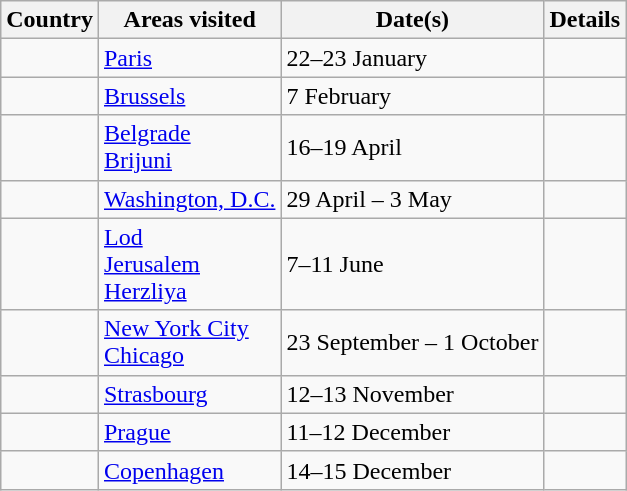<table class="wikitable">
<tr>
<th scope=col>Country</th>
<th scope=col>Areas visited</th>
<th scope=col>Date(s)</th>
<th scope=col>Details</th>
</tr>
<tr>
<td></td>
<td><a href='#'>Paris</a></td>
<td>22–23 January</td>
<td></td>
</tr>
<tr>
<td></td>
<td><a href='#'>Brussels</a></td>
<td>7 February</td>
<td></td>
</tr>
<tr>
<td></td>
<td><a href='#'>Belgrade</a><br><a href='#'>Brijuni</a></td>
<td>16–19 April</td>
<td></td>
</tr>
<tr>
<td></td>
<td><a href='#'>Washington, D.C.</a></td>
<td>29 April – 3 May</td>
<td></td>
</tr>
<tr>
<td></td>
<td><a href='#'>Lod</a><br><a href='#'>Jerusalem</a><br><a href='#'>Herzliya</a></td>
<td>7–11 June</td>
<td></td>
</tr>
<tr>
<td></td>
<td><a href='#'>New York City</a><br><a href='#'>Chicago</a></td>
<td>23 September – 1 October</td>
<td></td>
</tr>
<tr>
<td></td>
<td><a href='#'>Strasbourg</a></td>
<td>12–13 November</td>
<td></td>
</tr>
<tr>
<td></td>
<td><a href='#'>Prague</a></td>
<td>11–12 December</td>
<td></td>
</tr>
<tr>
<td></td>
<td><a href='#'>Copenhagen</a></td>
<td>14–15 December</td>
<td></td>
</tr>
</table>
